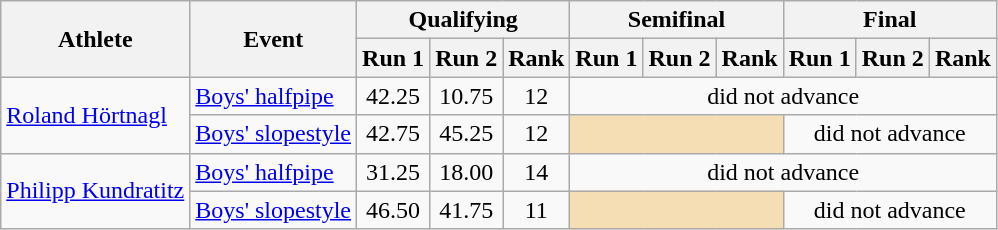<table class="wikitable">
<tr>
<th rowspan="2">Athlete</th>
<th rowspan="2">Event</th>
<th colspan="3">Qualifying</th>
<th colspan="3">Semifinal</th>
<th colspan="3">Final</th>
</tr>
<tr>
<th>Run 1</th>
<th>Run 2</th>
<th>Rank</th>
<th>Run 1</th>
<th>Run 2</th>
<th>Rank</th>
<th>Run 1</th>
<th>Run 2</th>
<th>Rank</th>
</tr>
<tr>
<td rowspan="2"><a href='#'>Roland Hörtnagl</a></td>
<td><a href='#'>Boys' halfpipe</a></td>
<td align="center">42.25</td>
<td align="center">10.75</td>
<td align="center">12</td>
<td align="center" colspan=6>did not advance</td>
</tr>
<tr>
<td><a href='#'>Boys' slopestyle</a></td>
<td align="center">42.75</td>
<td align="center">45.25</td>
<td align="center">12</td>
<td colspan=3 bgcolor="wheat"></td>
<td align="center" colspan=3>did not advance</td>
</tr>
<tr>
<td rowspan="2"><a href='#'>Philipp Kundratitz</a></td>
<td><a href='#'>Boys' halfpipe</a></td>
<td align="center">31.25</td>
<td align="center">18.00</td>
<td align="center">14</td>
<td align="center" colspan=6>did not advance</td>
</tr>
<tr>
<td><a href='#'>Boys' slopestyle</a></td>
<td align="center">46.50</td>
<td align="center">41.75</td>
<td align="center">11</td>
<td colspan=3 bgcolor="wheat"></td>
<td align="center" colspan=3>did not advance</td>
</tr>
</table>
